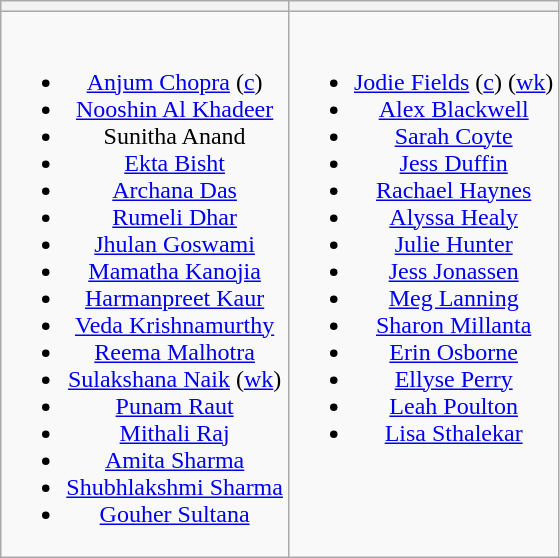<table class="wikitable" style="text-align:center">
<tr>
<th></th>
<th></th>
</tr>
<tr style="vertical-align:top">
<td><br><ul><li><a href='#'>Anjum Chopra</a> (<a href='#'>c</a>)</li><li><a href='#'>Nooshin Al Khadeer</a></li><li>Sunitha Anand</li><li><a href='#'>Ekta Bisht</a></li><li><a href='#'>Archana Das</a></li><li><a href='#'>Rumeli Dhar</a></li><li><a href='#'>Jhulan Goswami</a></li><li><a href='#'>Mamatha Kanojia</a></li><li><a href='#'>Harmanpreet Kaur</a></li><li><a href='#'>Veda Krishnamurthy</a></li><li><a href='#'>Reema Malhotra</a></li><li><a href='#'>Sulakshana Naik</a> (<a href='#'>wk</a>)</li><li><a href='#'>Punam Raut</a></li><li><a href='#'>Mithali Raj</a></li><li><a href='#'>Amita Sharma</a></li><li><a href='#'>Shubhlakshmi Sharma</a></li><li><a href='#'>Gouher Sultana</a></li></ul></td>
<td><br><ul><li><a href='#'>Jodie Fields</a> (<a href='#'>c</a>) (<a href='#'>wk</a>)</li><li><a href='#'>Alex Blackwell</a></li><li><a href='#'>Sarah Coyte</a></li><li><a href='#'>Jess Duffin</a></li><li><a href='#'>Rachael Haynes</a></li><li><a href='#'>Alyssa Healy</a></li><li><a href='#'>Julie Hunter</a></li><li><a href='#'>Jess Jonassen</a></li><li><a href='#'>Meg Lanning</a></li><li><a href='#'>Sharon Millanta</a></li><li><a href='#'>Erin Osborne</a></li><li><a href='#'>Ellyse Perry</a></li><li><a href='#'>Leah Poulton</a></li><li><a href='#'>Lisa Sthalekar</a></li></ul></td>
</tr>
</table>
